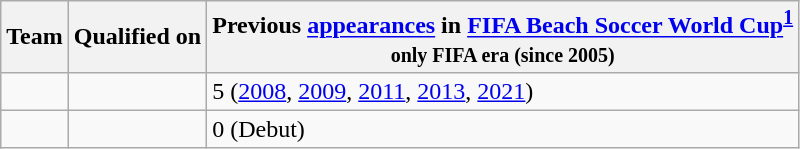<table class="wikitable sortable">
<tr>
<th>Team</th>
<th>Qualified on</th>
<th data-sort-type="number">Previous <a href='#'>appearances</a> in <a href='#'>FIFA Beach Soccer World Cup</a><sup><strong><a href='#'>1</a></strong></sup><br><small>only FIFA era (since 2005)</small></th>
</tr>
<tr>
<td></td>
<td></td>
<td>5 (<a href='#'>2008</a>, <a href='#'>2009</a>, <a href='#'>2011</a>, <a href='#'>2013</a>, <a href='#'>2021</a>)</td>
</tr>
<tr>
<td></td>
<td></td>
<td>0 (Debut)</td>
</tr>
</table>
